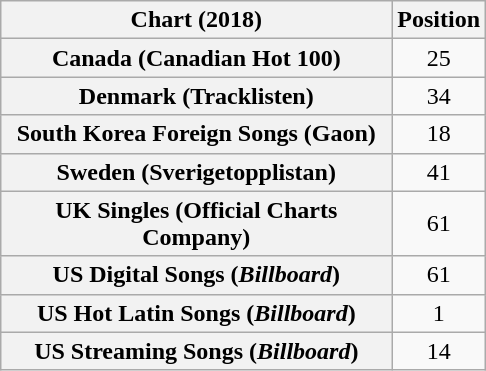<table class="wikitable sortable plainrowheaders" style="text-align:center">
<tr>
<th style="width: 190pt;">Chart (2018)</th>
<th>Position</th>
</tr>
<tr>
<th scope="row">Canada (Canadian Hot 100)</th>
<td>25</td>
</tr>
<tr>
<th scope="row">Denmark (Tracklisten)</th>
<td>34</td>
</tr>
<tr>
<th scope="row">South Korea Foreign Songs (Gaon)</th>
<td>18</td>
</tr>
<tr>
<th scope="row">Sweden (Sverigetopplistan)</th>
<td>41</td>
</tr>
<tr>
<th scope="row">UK Singles (Official Charts Company)</th>
<td>61</td>
</tr>
<tr>
<th scope="row">US Digital Songs (<em>Billboard</em>)</th>
<td>61</td>
</tr>
<tr>
<th scope="row">US Hot Latin Songs (<em>Billboard</em>)</th>
<td>1</td>
</tr>
<tr>
<th scope="row">US Streaming Songs (<em>Billboard</em>)</th>
<td>14</td>
</tr>
</table>
